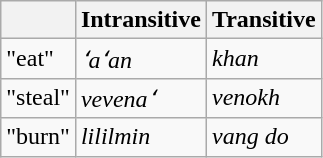<table class="wikitable">
<tr>
<th></th>
<th>Intransitive</th>
<th>Transitive</th>
</tr>
<tr>
<td>"eat"</td>
<td><em>ʻaʻan</em></td>
<td><em>khan</em></td>
</tr>
<tr>
<td>"steal"</td>
<td><em>vevenaʻ</em></td>
<td><em>venokh</em></td>
</tr>
<tr>
<td>"burn"</td>
<td><em>lililmin</em></td>
<td><em>vang do</em></td>
</tr>
</table>
